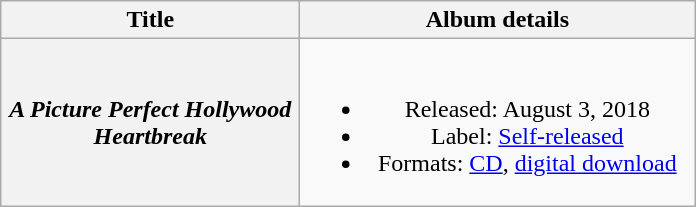<table class="wikitable plainrowheaders" style="text-align:center">
<tr>
<th scope="col" rowspan="1" style="width:12em;">Title</th>
<th scope="col" rowspan="1" style="width:16em;">Album details</th>
</tr>
<tr>
<th scope="row"><em>A Picture Perfect Hollywood Heartbreak</em></th>
<td><br><ul><li>Released: August 3, 2018</li><li>Label: <a href='#'>Self-released</a></li><li>Formats: <a href='#'>CD</a>, <a href='#'>digital download</a></li></ul></td>
</tr>
</table>
